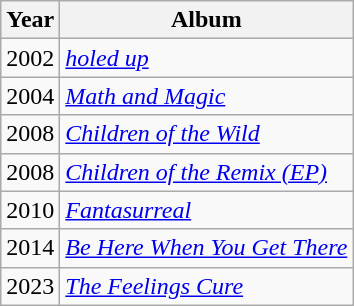<table class="wikitable">
<tr>
<th>Year</th>
<th>Album</th>
</tr>
<tr>
<td>2002</td>
<td><em><a href='#'>holed up</a></em></td>
</tr>
<tr>
<td>2004</td>
<td><em><a href='#'>Math and Magic</a></em></td>
</tr>
<tr>
<td>2008</td>
<td><em><a href='#'>Children of the Wild</a></em></td>
</tr>
<tr>
<td>2008</td>
<td><em><a href='#'>Children of the Remix (EP)</a></em></td>
</tr>
<tr>
<td>2010</td>
<td><em><a href='#'>Fantasurreal</a></em></td>
</tr>
<tr>
<td>2014</td>
<td><em><a href='#'>Be Here When You Get There</a></em></td>
</tr>
<tr>
<td>2023</td>
<td><em><a href='#'>The Feelings Cure</a></em></td>
</tr>
</table>
